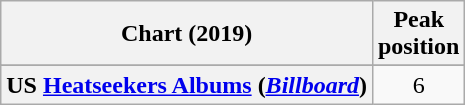<table class="wikitable sortable plainrowheaders" style="text-align:center">
<tr>
<th scope="col">Chart (2019)</th>
<th scope="col">Peak<br> position</th>
</tr>
<tr>
</tr>
<tr>
</tr>
<tr>
</tr>
<tr>
</tr>
<tr>
</tr>
<tr>
</tr>
<tr>
</tr>
<tr>
</tr>
<tr>
</tr>
<tr>
</tr>
<tr>
<th scope="row">US <a href='#'>Heatseekers Albums</a> (<a href='#'><em>Billboard</em></a>)</th>
<td>6</td>
</tr>
</table>
